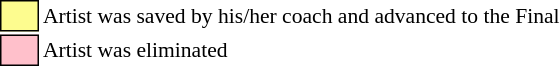<table class="toccolours" style="font-size: 90%; white-space: nowrap;">
<tr>
<td style="background:#fdfc8f; border:1px solid black;">      </td>
<td>Artist was saved by his/her coach and advanced to the Final</td>
</tr>
<tr>
<td style="background:pink; border:1px solid black;">      </td>
<td>Artist was eliminated</td>
</tr>
</table>
